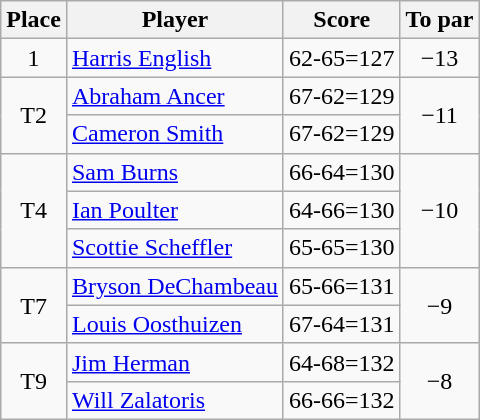<table class="wikitable">
<tr>
<th>Place</th>
<th>Player</th>
<th>Score</th>
<th>To par</th>
</tr>
<tr>
<td align=center>1</td>
<td> <a href='#'>Harris English</a></td>
<td>62-65=127</td>
<td align=center>−13</td>
</tr>
<tr>
<td align=center rowspan=2>T2</td>
<td> <a href='#'>Abraham Ancer</a></td>
<td>67-62=129</td>
<td align=center rowspan=2>−11</td>
</tr>
<tr>
<td> <a href='#'>Cameron Smith</a></td>
<td>67-62=129</td>
</tr>
<tr>
<td align=center rowspan=3>T4</td>
<td> <a href='#'>Sam Burns</a></td>
<td>66-64=130</td>
<td align=center rowspan=3>−10</td>
</tr>
<tr>
<td> <a href='#'>Ian Poulter</a></td>
<td>64-66=130</td>
</tr>
<tr>
<td> <a href='#'>Scottie Scheffler</a></td>
<td>65-65=130</td>
</tr>
<tr>
<td align=center rowspan=2>T7</td>
<td> <a href='#'>Bryson DeChambeau</a></td>
<td>65-66=131</td>
<td align=center rowspan=2>−9</td>
</tr>
<tr>
<td> <a href='#'>Louis Oosthuizen</a></td>
<td>67-64=131</td>
</tr>
<tr>
<td align=center rowspan=2>T9</td>
<td> <a href='#'>Jim Herman</a></td>
<td>64-68=132</td>
<td align=center rowspan=2>−8</td>
</tr>
<tr>
<td> <a href='#'>Will Zalatoris</a></td>
<td>66-66=132</td>
</tr>
</table>
